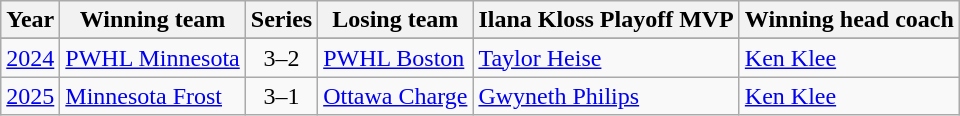<table class="wikitable sortable">
<tr>
<th>Year</th>
<th>Winning team</th>
<th>Series</th>
<th>Losing team</th>
<th>Ilana Kloss Playoff MVP</th>
<th>Winning head coach</th>
</tr>
<tr>
</tr>
<tr>
<td><a href='#'>2024</a></td>
<td><a href='#'>PWHL Minnesota</a></td>
<td align=center>3–2</td>
<td><a href='#'>PWHL Boston</a></td>
<td><a href='#'>Taylor Heise</a></td>
<td><a href='#'>Ken Klee</a></td>
</tr>
<tr>
<td><a href='#'>2025</a></td>
<td><a href='#'>Minnesota Frost</a></td>
<td align=center>3–1</td>
<td><a href='#'>Ottawa Charge</a></td>
<td><a href='#'>Gwyneth Philips</a></td>
<td><a href='#'>Ken Klee</a></td>
</tr>
</table>
